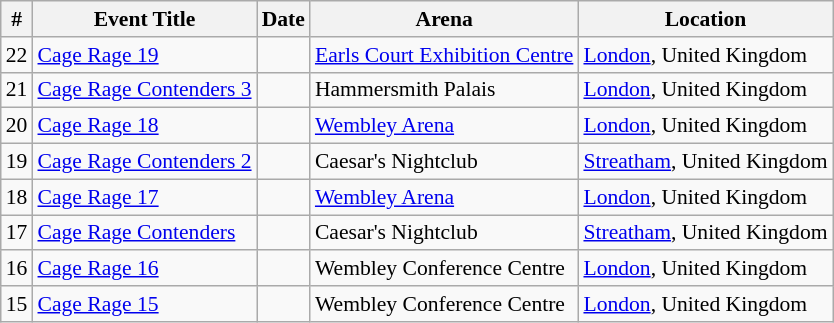<table class="sortable wikitable succession-box" style="font-size:90%;">
<tr>
<th scope="col">#</th>
<th scope="col">Event Title</th>
<th scope="col">Date</th>
<th scope="col">Arena</th>
<th scope="col">Location</th>
</tr>
<tr>
<td align=center>22</td>
<td><a href='#'>Cage Rage 19</a></td>
<td></td>
<td><a href='#'>Earls Court Exhibition Centre</a></td>
<td><a href='#'>London</a>, United Kingdom</td>
</tr>
<tr>
<td align=center>21</td>
<td><a href='#'>Cage Rage Contenders 3</a></td>
<td></td>
<td>Hammersmith Palais</td>
<td><a href='#'>London</a>, United Kingdom</td>
</tr>
<tr>
<td align=center>20</td>
<td><a href='#'>Cage Rage 18</a></td>
<td></td>
<td><a href='#'>Wembley Arena</a></td>
<td><a href='#'>London</a>, United Kingdom</td>
</tr>
<tr>
<td align=center>19</td>
<td><a href='#'>Cage Rage Contenders 2</a></td>
<td></td>
<td>Caesar's Nightclub</td>
<td><a href='#'>Streatham</a>, United Kingdom</td>
</tr>
<tr>
<td align=center>18</td>
<td><a href='#'>Cage Rage 17</a></td>
<td></td>
<td><a href='#'>Wembley Arena</a></td>
<td><a href='#'>London</a>, United Kingdom</td>
</tr>
<tr>
<td align=center>17</td>
<td><a href='#'>Cage Rage Contenders</a></td>
<td></td>
<td>Caesar's Nightclub</td>
<td><a href='#'>Streatham</a>, United Kingdom</td>
</tr>
<tr>
<td align=center>16</td>
<td><a href='#'>Cage Rage 16</a></td>
<td></td>
<td>Wembley Conference Centre</td>
<td><a href='#'>London</a>, United Kingdom</td>
</tr>
<tr>
<td align=center>15</td>
<td><a href='#'>Cage Rage 15</a></td>
<td></td>
<td>Wembley Conference Centre</td>
<td><a href='#'>London</a>, United Kingdom</td>
</tr>
</table>
